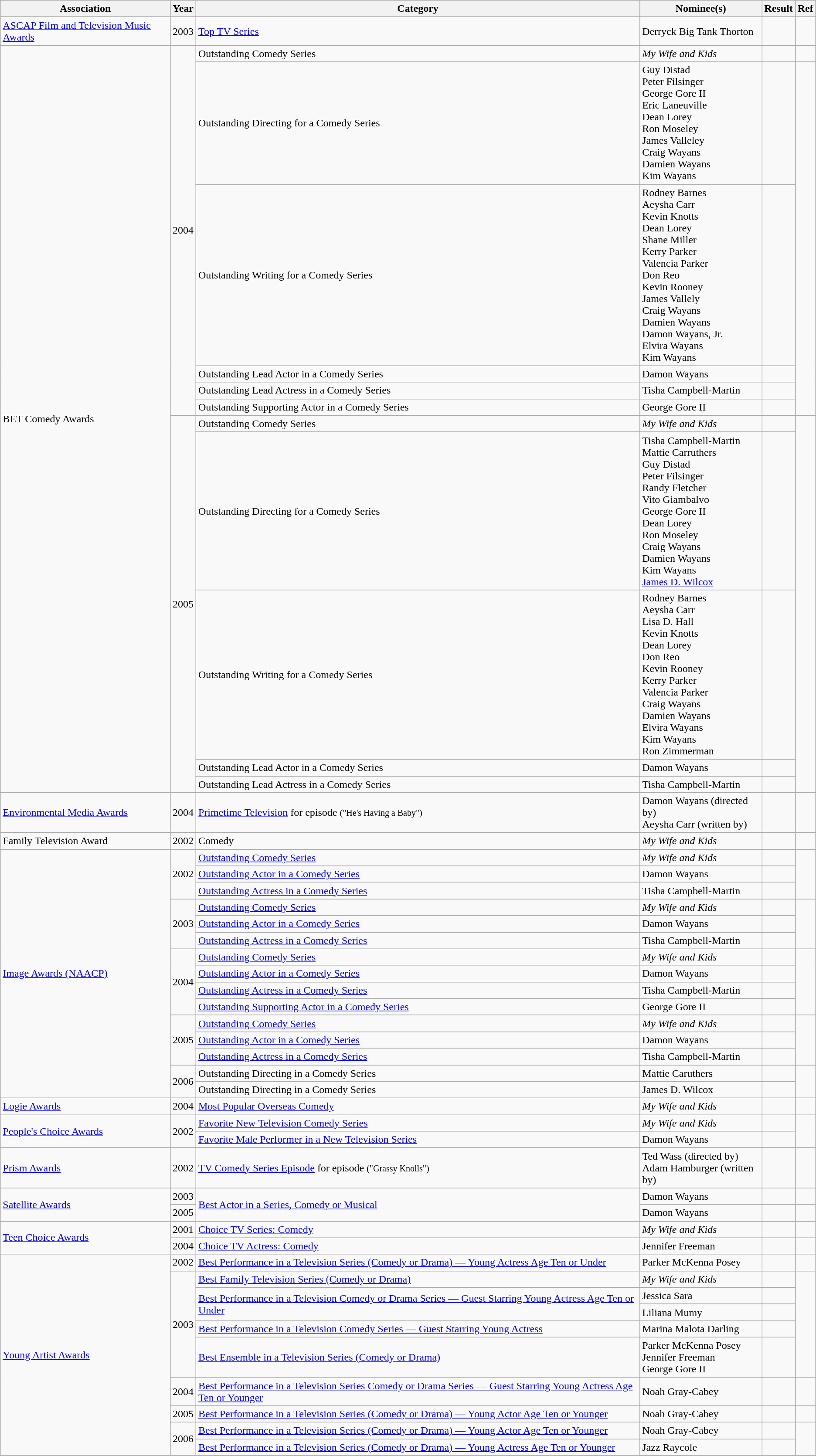<table class="wikitable">
<tr>
<th>Association</th>
<th>Year</th>
<th>Category</th>
<th>Nominee(s)</th>
<th>Result</th>
<th>Ref</th>
</tr>
<tr>
<td><a href='#'>ASCAP Film and Television Music Awards</a></td>
<td>2003</td>
<td><a href='#'>Top TV Series</a></td>
<td>Derryck Big Tank Thorton</td>
<td></td>
<td></td>
</tr>
<tr>
<td rowspan="11">BET Comedy Awards</td>
<td rowspan="6">2004</td>
<td>Outstanding Comedy Series</td>
<td><em>My Wife and Kids</em></td>
<td></td>
<td></td>
</tr>
<tr>
<td>Outstanding Directing for a Comedy Series</td>
<td>Guy Distad<br>Peter Filsinger<br>George Gore II<br>Eric Laneuville<br>Dean Lorey<br>Ron Moseley<br>James Valleley<br>Craig Wayans<br>Damien Wayans<br>Kim Wayans</td>
<td></td>
<td rowspan="5"></td>
</tr>
<tr>
<td>Outstanding Writing for a Comedy Series</td>
<td>Rodney Barnes<br>Aeysha Carr<br>Kevin Knotts<br>Dean Lorey<br>Shane Miller<br>Kerry Parker<br>Valencia Parker<br>Don Reo<br>Kevin Rooney<br>James Vallely<br>Craig Wayans<br>Damien Wayans<br>Damon Wayans, Jr.<br>Elvira Wayans<br>Kim Wayans</td>
<td></td>
</tr>
<tr>
<td>Outstanding Lead Actor in a Comedy Series</td>
<td>Damon Wayans</td>
<td></td>
</tr>
<tr>
<td>Outstanding Lead Actress in a Comedy Series</td>
<td>Tisha Campbell-Martin</td>
<td></td>
</tr>
<tr>
<td>Outstanding Supporting Actor in a Comedy Series</td>
<td>George Gore II</td>
<td></td>
</tr>
<tr>
<td rowspan="5">2005</td>
<td>Outstanding Comedy Series</td>
<td><em>My Wife and Kids</em></td>
<td></td>
<td rowspan="5"></td>
</tr>
<tr>
<td>Outstanding Directing for a Comedy Series</td>
<td>Tisha Campbell-Martin<br>Mattie Carruthers<br>Guy Distad<br>Peter Filsinger<br>Randy Fletcher<br>Vito Giambalvo<br>George Gore II<br>Dean Lorey<br>Ron Moseley<br>Craig Wayans<br>Damien Wayans<br>Kim Wayans<br><a href='#'>James D. Wilcox</a></td>
<td></td>
</tr>
<tr>
<td>Outstanding Writing for a Comedy Series</td>
<td>Rodney Barnes<br>Aeysha Carr<br>Lisa D. Hall<br>Kevin Knotts<br>Dean Lorey<br>Don Reo<br>Kevin Rooney<br>Kerry Parker<br>Valencia Parker<br>Craig Wayans<br>Damien Wayans<br>Elvira Wayans<br>Kim Wayans<br>Ron Zimmerman</td>
<td></td>
</tr>
<tr>
<td>Outstanding Lead Actor in a Comedy Series</td>
<td>Damon Wayans</td>
<td></td>
</tr>
<tr>
<td>Outstanding Lead Actress in a Comedy Series</td>
<td>Tisha Campbell-Martin</td>
<td></td>
</tr>
<tr>
<td><a href='#'>Environmental Media Awards</a></td>
<td>2004</td>
<td><a href='#'>Primetime Television</a> for episode <small>("He's Having a Baby")</small></td>
<td>Damon Wayans (directed by)<br>Aeysha Carr (written by)</td>
<td></td>
<td></td>
</tr>
<tr>
<td>Family Television Award</td>
<td>2002</td>
<td>Comedy</td>
<td><em>My Wife and Kids</em></td>
<td></td>
<td></td>
</tr>
<tr>
<td rowspan="15"><a href='#'>Image Awards (NAACP)</a></td>
<td rowspan="3">2002</td>
<td><a href='#'>Outstanding Comedy Series</a></td>
<td><em>My Wife and Kids</em></td>
<td></td>
<td rowspan="3"></td>
</tr>
<tr>
<td><a href='#'>Outstanding Actor in a Comedy Series</a></td>
<td>Damon Wayans</td>
<td></td>
</tr>
<tr>
<td><a href='#'>Outstanding Actress in a Comedy Series</a></td>
<td>Tisha Campbell-Martin</td>
<td></td>
</tr>
<tr>
<td rowspan="3">2003</td>
<td><a href='#'>Outstanding Comedy Series</a></td>
<td><em>My Wife and Kids</em></td>
<td></td>
<td rowspan="3"></td>
</tr>
<tr>
<td><a href='#'>Outstanding Actor in a Comedy Series</a></td>
<td>Damon Wayans</td>
<td></td>
</tr>
<tr>
<td><a href='#'>Outstanding Actress in a Comedy Series</a></td>
<td>Tisha Campbell-Martin</td>
<td></td>
</tr>
<tr>
<td rowspan="4">2004</td>
<td><a href='#'>Outstanding Comedy Series</a></td>
<td><em>My Wife and Kids</em></td>
<td></td>
<td rowspan="4"></td>
</tr>
<tr>
<td><a href='#'>Outstanding Actor in a Comedy Series</a></td>
<td>Damon Wayans</td>
<td></td>
</tr>
<tr>
<td><a href='#'>Outstanding Actress in a Comedy Series</a></td>
<td>Tisha Campbell-Martin</td>
<td></td>
</tr>
<tr>
<td><a href='#'>Outstanding Supporting Actor in a Comedy Series</a></td>
<td>George Gore II</td>
<td></td>
</tr>
<tr>
<td rowspan="3">2005</td>
<td><a href='#'>Outstanding Comedy Series</a></td>
<td><em>My Wife and Kids</em></td>
<td></td>
<td rowspan="3"></td>
</tr>
<tr>
<td><a href='#'>Outstanding Actor in a Comedy Series</a></td>
<td>Damon Wayans</td>
<td></td>
</tr>
<tr>
<td><a href='#'>Outstanding Actress in a Comedy Series</a></td>
<td>Tisha Campbell-Martin</td>
<td></td>
</tr>
<tr>
<td rowspan="2">2006</td>
<td>Outstanding Directing in a Comedy Series</td>
<td>Mattie Caruthers</td>
<td></td>
<td rowspan="2"></td>
</tr>
<tr>
<td>Outstanding Directing in a Comedy Series</td>
<td>James D. Wilcox</td>
<td></td>
</tr>
<tr>
<td><a href='#'>Logie Awards</a></td>
<td>2004</td>
<td><a href='#'>Most Popular Overseas Comedy</a></td>
<td><em>My Wife and Kids</em></td>
<td></td>
<td></td>
</tr>
<tr>
<td rowspan="2"><a href='#'>People's Choice Awards</a></td>
<td rowspan="2">2002</td>
<td><a href='#'>Favorite New Television Comedy Series</a></td>
<td><em>My Wife and Kids</em></td>
<td></td>
<td rowspan="2"></td>
</tr>
<tr>
<td><a href='#'>Favorite Male Performer in a New Television Series</a></td>
<td>Damon Wayans</td>
<td></td>
</tr>
<tr>
<td><a href='#'>Prism Awards</a></td>
<td>2002</td>
<td><a href='#'>TV Comedy Series Episode</a> for episode <small>("Grassy Knolls")</small></td>
<td>Ted Wass (directed by)<br>Adam Hamburger (written by)</td>
<td></td>
<td></td>
</tr>
<tr>
<td rowspan="2"><a href='#'>Satellite Awards</a></td>
<td>2003</td>
<td rowspan="2"><a href='#'>Best Actor in a Series, Comedy or Musical</a></td>
<td>Damon Wayans</td>
<td></td>
<td></td>
</tr>
<tr>
<td>2005</td>
<td>Damon Wayans</td>
<td></td>
<td></td>
</tr>
<tr>
<td rowspan="2"><a href='#'>Teen Choice Awards</a></td>
<td>2001</td>
<td><a href='#'>Choice TV Series: Comedy</a></td>
<td><em>My Wife and Kids</em></td>
<td></td>
<td></td>
</tr>
<tr>
<td>2004</td>
<td><a href='#'>Choice TV Actress: Comedy</a></td>
<td>Jennifer Freeman</td>
<td></td>
<td></td>
</tr>
<tr>
<td rowspan="10"><a href='#'>Young Artist Awards</a></td>
<td>2002</td>
<td><a href='#'>Best Performance in a Television Series (Comedy or Drama) — Young Actress Age Ten or Under</a></td>
<td>Parker McKenna Posey</td>
<td></td>
<td></td>
</tr>
<tr>
<td rowspan="5">2003</td>
<td><a href='#'>Best Family Television Series (Comedy or Drama)</a></td>
<td><em>My Wife and Kids</em></td>
<td></td>
<td rowspan="5"></td>
</tr>
<tr>
<td rowspan="2"><a href='#'>Best Performance in a Television Comedy or Drama Series — Guest Starring Young Actress Age Ten or Under</a></td>
<td>Jessica Sara</td>
<td></td>
</tr>
<tr>
<td>Liliana Mumy</td>
<td></td>
</tr>
<tr>
<td><a href='#'>Best Performance in a Television Comedy Series — Guest Starring Young Actress</a></td>
<td>Marina Malota Darling</td>
<td></td>
</tr>
<tr>
<td><a href='#'>Best Ensemble in a Television Series (Comedy or Drama)</a></td>
<td>Parker McKenna Posey<br>Jennifer Freeman<br>George Gore II</td>
<td></td>
</tr>
<tr>
<td>2004</td>
<td><a href='#'>Best Performance in a Television Series Comedy or Drama Series — Guest Starring Young Actress Age Ten or Younger</a></td>
<td>Noah Gray-Cabey</td>
<td></td>
<td></td>
</tr>
<tr>
<td>2005</td>
<td><a href='#'>Best Performance in a Television Series (Comedy or Drama) — Young Actor Age Ten or Younger</a></td>
<td>Noah Gray-Cabey</td>
<td></td>
<td></td>
</tr>
<tr>
<td rowspan="2">2006</td>
<td><a href='#'>Best Performance in a Television Series (Comedy or Drama) — Young Actor Age Ten or Younger</a></td>
<td>Noah Gray-Cabey</td>
<td></td>
<td rowspan="2"></td>
</tr>
<tr>
<td><a href='#'>Best Performance in a Television Series (Comedy or Drama) — Young Actress Age Ten or Younger</a></td>
<td>Jazz Raycole</td>
<td></td>
</tr>
</table>
